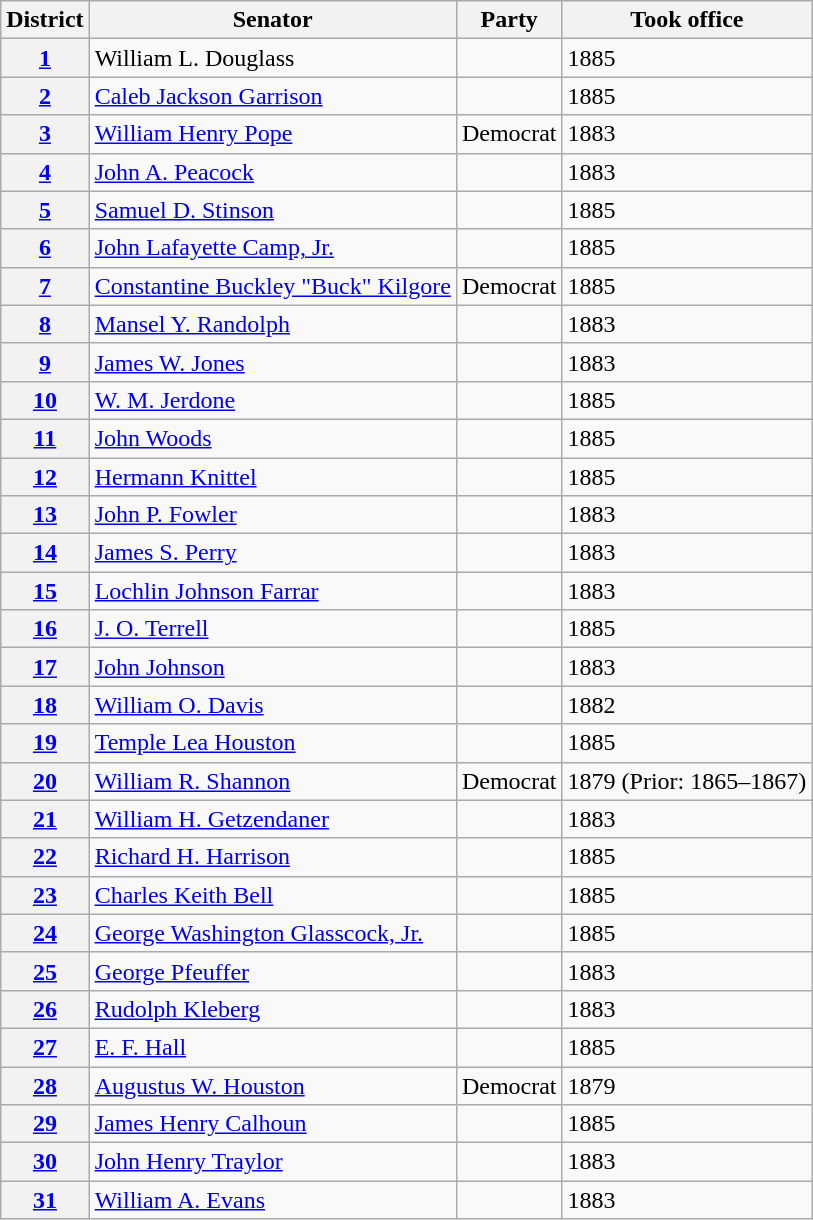<table class="wikitable">
<tr>
<th>District</th>
<th>Senator</th>
<th>Party</th>
<th>Took office</th>
</tr>
<tr>
<th><a href='#'>1</a></th>
<td>William L. Douglass</td>
<td></td>
<td>1885</td>
</tr>
<tr>
<th><a href='#'>2</a></th>
<td><a href='#'>Caleb Jackson Garrison</a></td>
<td></td>
<td>1885</td>
</tr>
<tr>
<th><a href='#'>3</a></th>
<td><a href='#'>William Henry Pope</a></td>
<td>Democrat</td>
<td>1883</td>
</tr>
<tr>
<th><a href='#'>4</a></th>
<td><a href='#'>John A. Peacock</a></td>
<td></td>
<td>1883</td>
</tr>
<tr>
<th><a href='#'>5</a></th>
<td><a href='#'>Samuel D. Stinson</a></td>
<td></td>
<td>1885</td>
</tr>
<tr>
<th><a href='#'>6</a></th>
<td><a href='#'>John Lafayette Camp, Jr.</a></td>
<td></td>
<td>1885</td>
</tr>
<tr>
<th><a href='#'>7</a></th>
<td><a href='#'>Constantine Buckley "Buck" Kilgore</a></td>
<td>Democrat</td>
<td>1885</td>
</tr>
<tr>
<th><a href='#'>8</a></th>
<td><a href='#'>Mansel Y. Randolph</a></td>
<td></td>
<td>1883</td>
</tr>
<tr>
<th><a href='#'>9</a></th>
<td><a href='#'>James W. Jones</a></td>
<td></td>
<td>1883</td>
</tr>
<tr>
<th><a href='#'>10</a></th>
<td><a href='#'>W. M. Jerdone</a></td>
<td></td>
<td>1885</td>
</tr>
<tr>
<th><a href='#'>11</a></th>
<td><a href='#'>John Woods</a></td>
<td></td>
<td>1885</td>
</tr>
<tr>
<th><a href='#'>12</a></th>
<td><a href='#'>Hermann Knittel</a></td>
<td></td>
<td>1885</td>
</tr>
<tr>
<th><a href='#'>13</a></th>
<td><a href='#'>John P. Fowler</a></td>
<td></td>
<td>1883</td>
</tr>
<tr>
<th><a href='#'>14</a></th>
<td><a href='#'>James S. Perry</a></td>
<td></td>
<td>1883</td>
</tr>
<tr>
<th><a href='#'>15</a></th>
<td><a href='#'>Lochlin Johnson Farrar</a></td>
<td></td>
<td>1883</td>
</tr>
<tr>
<th><a href='#'>16</a></th>
<td><a href='#'>J. O. Terrell</a></td>
<td></td>
<td>1885</td>
</tr>
<tr>
<th><a href='#'>17</a></th>
<td><a href='#'>John Johnson</a></td>
<td></td>
<td>1883</td>
</tr>
<tr>
<th><a href='#'>18</a></th>
<td><a href='#'>William O. Davis</a></td>
<td></td>
<td>1882</td>
</tr>
<tr>
<th><a href='#'>19</a></th>
<td><a href='#'>Temple Lea Houston</a></td>
<td></td>
<td>1885</td>
</tr>
<tr>
<th><a href='#'>20</a></th>
<td><a href='#'>William R. Shannon</a></td>
<td>Democrat</td>
<td>1879 (Prior: 1865–1867)</td>
</tr>
<tr>
<th><a href='#'>21</a></th>
<td><a href='#'>William H. Getzendaner</a></td>
<td></td>
<td>1883</td>
</tr>
<tr>
<th><a href='#'>22</a></th>
<td><a href='#'>Richard H. Harrison</a></td>
<td></td>
<td>1885</td>
</tr>
<tr>
<th><a href='#'>23</a></th>
<td><a href='#'>Charles Keith Bell</a></td>
<td></td>
<td>1885</td>
</tr>
<tr>
<th><a href='#'>24</a></th>
<td><a href='#'>George Washington Glasscock, Jr.</a></td>
<td></td>
<td>1885</td>
</tr>
<tr>
<th><a href='#'>25</a></th>
<td><a href='#'>George Pfeuffer</a></td>
<td></td>
<td>1883</td>
</tr>
<tr>
<th><a href='#'>26</a></th>
<td><a href='#'>Rudolph Kleberg</a></td>
<td></td>
<td>1883</td>
</tr>
<tr>
<th><a href='#'>27</a></th>
<td><a href='#'>E. F. Hall</a></td>
<td></td>
<td>1885</td>
</tr>
<tr>
<th><a href='#'>28</a></th>
<td><a href='#'>Augustus W. Houston</a></td>
<td>Democrat</td>
<td>1879</td>
</tr>
<tr>
<th><a href='#'>29</a></th>
<td><a href='#'>James Henry Calhoun</a></td>
<td></td>
<td>1885</td>
</tr>
<tr>
<th><a href='#'>30</a></th>
<td><a href='#'>John Henry Traylor</a></td>
<td></td>
<td>1883</td>
</tr>
<tr>
<th><a href='#'>31</a></th>
<td><a href='#'>William A. Evans</a></td>
<td></td>
<td>1883</td>
</tr>
</table>
